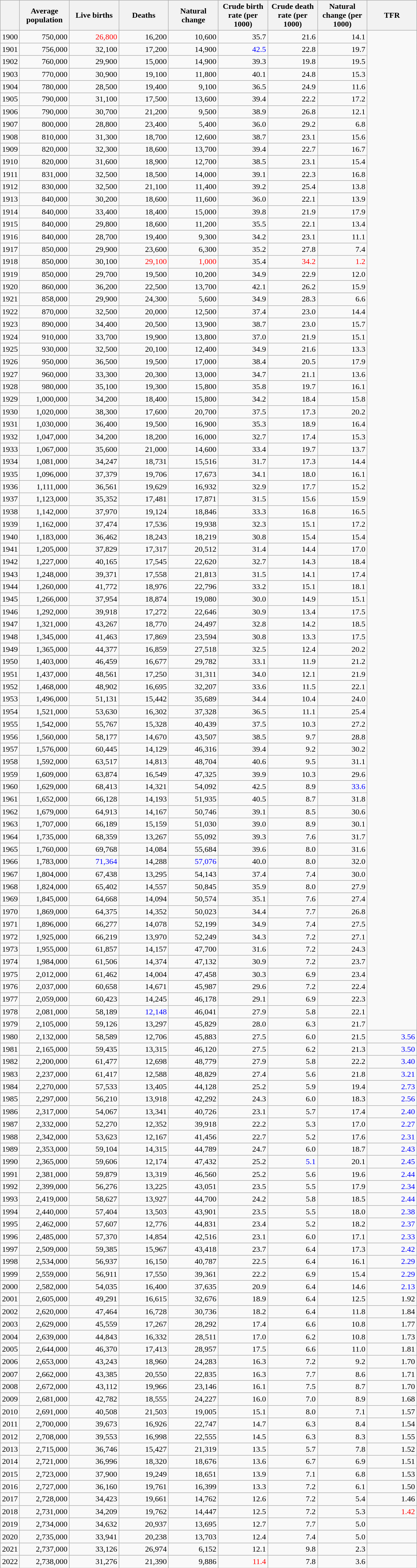<table class="wikitable sortable" style="text-align: right;">
<tr>
<th></th>
<th style="width:70pt;">Average population</th>
<th style="width:70pt;">Live births</th>
<th style="width:70pt;">Deaths</th>
<th style="width:70pt;">Natural change</th>
<th style="width:70pt;">Crude birth rate (per 1000)</th>
<th style="width:70pt;">Crude death rate (per 1000)</th>
<th style="width:70pt;">Natural change (per 1000)</th>
<th style="width:70pt;">TFR</th>
</tr>
<tr>
<td>1900</td>
<td>750,000</td>
<td style="color: red">26,800</td>
<td>16,200</td>
<td>10,600</td>
<td>35.7</td>
<td>21.6</td>
<td>14.1</td>
</tr>
<tr>
<td>1901</td>
<td>756,000</td>
<td>32,100</td>
<td>17,200</td>
<td>14,900</td>
<td style="color:blue;">42.5</td>
<td>22.8</td>
<td>19.7</td>
</tr>
<tr>
<td>1902</td>
<td>760,000</td>
<td>29,900</td>
<td>15,000</td>
<td>14,900</td>
<td>39.3</td>
<td>19.8</td>
<td>19.5</td>
</tr>
<tr>
<td>1903</td>
<td>770,000</td>
<td>30,900</td>
<td>19,100</td>
<td>11,800</td>
<td>40.1</td>
<td>24.8</td>
<td>15.3</td>
</tr>
<tr>
<td>1904</td>
<td>780,000</td>
<td>28,500</td>
<td>19,400</td>
<td>9,100</td>
<td>36.5</td>
<td>24.9</td>
<td>11.6</td>
</tr>
<tr>
<td>1905</td>
<td>790,000</td>
<td>31,100</td>
<td>17,500</td>
<td>13,600</td>
<td>39.4</td>
<td>22.2</td>
<td>17.2</td>
</tr>
<tr>
<td>1906</td>
<td>790,000</td>
<td>30,700</td>
<td>21,200</td>
<td>9,500</td>
<td>38.9</td>
<td>26.8</td>
<td>12.1</td>
</tr>
<tr>
<td>1907</td>
<td>800,000</td>
<td>28,800</td>
<td>23,400</td>
<td>5,400</td>
<td>36.0</td>
<td>29.2</td>
<td>6.8</td>
</tr>
<tr>
<td>1908</td>
<td>810,000</td>
<td>31,300</td>
<td>18,700</td>
<td>12,600</td>
<td>38.7</td>
<td>23.1</td>
<td>15.6</td>
</tr>
<tr>
<td>1909</td>
<td>820,000</td>
<td>32,300</td>
<td>18,600</td>
<td>13,700</td>
<td>39.4</td>
<td>22.7</td>
<td>16.7</td>
</tr>
<tr>
<td>1910</td>
<td>820,000</td>
<td>31,600</td>
<td>18,900</td>
<td>12,700</td>
<td>38.5</td>
<td>23.1</td>
<td>15.4</td>
</tr>
<tr>
<td>1911</td>
<td>831,000</td>
<td>32,500</td>
<td>18,500</td>
<td>14,000</td>
<td>39.1</td>
<td>22.3</td>
<td>16.8</td>
</tr>
<tr>
<td>1912</td>
<td>830,000</td>
<td>32,500</td>
<td>21,100</td>
<td>11,400</td>
<td>39.2</td>
<td>25.4</td>
<td>13.8</td>
</tr>
<tr>
<td>1913</td>
<td>840,000</td>
<td>30,200</td>
<td>18,600</td>
<td>11,600</td>
<td>36.0</td>
<td>22.1</td>
<td>13.9</td>
</tr>
<tr>
<td>1914</td>
<td>840,000</td>
<td>33,400</td>
<td>18,400</td>
<td>15,000</td>
<td>39.8</td>
<td>21.9</td>
<td>17.9</td>
</tr>
<tr>
<td>1915</td>
<td>840,000</td>
<td>29,800</td>
<td>18,600</td>
<td>11,200</td>
<td>35.5</td>
<td>22.1</td>
<td>13.4</td>
</tr>
<tr>
<td>1916</td>
<td>840,000</td>
<td>28,700</td>
<td>19,400</td>
<td>9,300</td>
<td>34.2</td>
<td>23.1</td>
<td>11.1</td>
</tr>
<tr>
<td>1917</td>
<td>850,000</td>
<td>29,900</td>
<td>23,600</td>
<td>6,300</td>
<td>35.2</td>
<td>27.8</td>
<td>7.4</td>
</tr>
<tr>
<td>1918</td>
<td>850,000</td>
<td>30,100</td>
<td style="color: red">29,100</td>
<td style="color:red;">1,000</td>
<td>35.4</td>
<td style="color:red;">34.2</td>
<td style="color:red;">1.2</td>
</tr>
<tr>
<td>1919</td>
<td>850,000</td>
<td>29,700</td>
<td>19,500</td>
<td>10,200</td>
<td>34.9</td>
<td>22.9</td>
<td>12.0</td>
</tr>
<tr>
<td>1920</td>
<td>860,000</td>
<td>36,200</td>
<td>22,500</td>
<td>13,700</td>
<td>42.1</td>
<td>26.2</td>
<td>15.9</td>
</tr>
<tr>
<td>1921</td>
<td>858,000</td>
<td>29,900</td>
<td>24,300</td>
<td>5,600</td>
<td>34.9</td>
<td>28.3</td>
<td>6.6</td>
</tr>
<tr>
<td>1922</td>
<td>870,000</td>
<td>32,500</td>
<td>20,000</td>
<td>12,500</td>
<td>37.4</td>
<td>23.0</td>
<td>14.4</td>
</tr>
<tr>
<td>1923</td>
<td>890,000</td>
<td>34,400</td>
<td>20,500</td>
<td>13,900</td>
<td>38.7</td>
<td>23.0</td>
<td>15.7</td>
</tr>
<tr>
<td>1924</td>
<td>910,000</td>
<td>33,700</td>
<td>19,900</td>
<td>13,800</td>
<td>37.0</td>
<td>21.9</td>
<td>15.1</td>
</tr>
<tr>
<td>1925</td>
<td>930,000</td>
<td>32,500</td>
<td>20,100</td>
<td>12,400</td>
<td>34.9</td>
<td>21.6</td>
<td>13.3</td>
</tr>
<tr>
<td>1926</td>
<td>950,000</td>
<td>36,500</td>
<td>19,500</td>
<td>17,000</td>
<td>38.4</td>
<td>20.5</td>
<td>17.9</td>
</tr>
<tr>
<td>1927</td>
<td>960,000</td>
<td>33,300</td>
<td>20,300</td>
<td>13,000</td>
<td>34.7</td>
<td>21.1</td>
<td>13.6</td>
</tr>
<tr>
<td>1928</td>
<td>980,000</td>
<td>35,100</td>
<td>19,300</td>
<td>15,800</td>
<td>35.8</td>
<td>19.7</td>
<td>16.1</td>
</tr>
<tr>
<td>1929</td>
<td>1,000,000</td>
<td>34,200</td>
<td>18,400</td>
<td>15,800</td>
<td>34.2</td>
<td>18.4</td>
<td>15.8</td>
</tr>
<tr>
<td>1930</td>
<td>1,020,000</td>
<td>38,300</td>
<td>17,600</td>
<td>20,700</td>
<td>37.5</td>
<td>17.3</td>
<td>20.2</td>
</tr>
<tr>
<td>1931</td>
<td>1,030,000</td>
<td>36,400</td>
<td>19,500</td>
<td>16,900</td>
<td>35.3</td>
<td>18.9</td>
<td>16.4</td>
</tr>
<tr>
<td>1932</td>
<td>1,047,000</td>
<td>34,200</td>
<td>18,200</td>
<td>16,000</td>
<td>32.7</td>
<td>17.4</td>
<td>15.3</td>
</tr>
<tr>
<td>1933</td>
<td>1,067,000</td>
<td>35,600</td>
<td>21,000</td>
<td>14,600</td>
<td>33.4</td>
<td>19.7</td>
<td>13.7</td>
</tr>
<tr>
<td>1934</td>
<td>1,081,000</td>
<td>34,247</td>
<td>18,731</td>
<td>15,516</td>
<td>31.7</td>
<td>17.3</td>
<td>14.4</td>
</tr>
<tr>
<td>1935</td>
<td>1,096,000</td>
<td>37,379</td>
<td>19,706</td>
<td>17,673</td>
<td>34.1</td>
<td>18.0</td>
<td>16.1</td>
</tr>
<tr>
<td>1936</td>
<td>1,111,000</td>
<td>36,561</td>
<td>19,629</td>
<td>16,932</td>
<td>32.9</td>
<td>17.7</td>
<td>15.2</td>
</tr>
<tr>
<td>1937</td>
<td>1,123,000</td>
<td>35,352</td>
<td>17,481</td>
<td>17,871</td>
<td>31.5</td>
<td>15.6</td>
<td>15.9</td>
</tr>
<tr>
<td>1938</td>
<td>1,142,000</td>
<td>37,970</td>
<td>19,124</td>
<td>18,846</td>
<td>33.3</td>
<td>16.8</td>
<td>16.5</td>
</tr>
<tr>
<td>1939</td>
<td>1,162,000</td>
<td>37,474</td>
<td>17,536</td>
<td>19,938</td>
<td>32.3</td>
<td>15.1</td>
<td>17.2</td>
</tr>
<tr>
<td>1940</td>
<td>1,183,000</td>
<td>36,462</td>
<td>18,243</td>
<td>18,219</td>
<td>30.8</td>
<td>15.4</td>
<td>15.4</td>
</tr>
<tr>
<td>1941</td>
<td>1,205,000</td>
<td>37,829</td>
<td>17,317</td>
<td>20,512</td>
<td>31.4</td>
<td>14.4</td>
<td>17.0</td>
</tr>
<tr>
<td>1942</td>
<td>1,227,000</td>
<td>40,165</td>
<td>17,545</td>
<td>22,620</td>
<td>32.7</td>
<td>14.3</td>
<td>18.4</td>
</tr>
<tr>
<td>1943</td>
<td>1,248,000</td>
<td>39,371</td>
<td>17,558</td>
<td>21,813</td>
<td>31.5</td>
<td>14.1</td>
<td>17.4</td>
</tr>
<tr>
<td>1944</td>
<td>1,260,000</td>
<td>41,772</td>
<td>18,976</td>
<td>22,796</td>
<td>33.2</td>
<td>15.1</td>
<td>18.1</td>
</tr>
<tr>
<td>1945</td>
<td>1,266,000</td>
<td>37,954</td>
<td>18,874</td>
<td>19,080</td>
<td>30.0</td>
<td>14.9</td>
<td>15.1</td>
</tr>
<tr>
<td>1946</td>
<td>1,292,000</td>
<td>39,918</td>
<td>17,272</td>
<td>22,646</td>
<td>30.9</td>
<td>13.4</td>
<td>17.5</td>
</tr>
<tr>
<td>1947</td>
<td>1,321,000</td>
<td>43,267</td>
<td>18,770</td>
<td>24,497</td>
<td>32.8</td>
<td>14.2</td>
<td>18.5</td>
</tr>
<tr>
<td>1948</td>
<td>1,345,000</td>
<td>41,463</td>
<td>17,869</td>
<td>23,594</td>
<td>30.8</td>
<td>13.3</td>
<td>17.5</td>
</tr>
<tr>
<td>1949</td>
<td>1,365,000</td>
<td>44,377</td>
<td>16,859</td>
<td>27,518</td>
<td>32.5</td>
<td>12.4</td>
<td>20.2</td>
</tr>
<tr>
<td>1950</td>
<td>1,403,000</td>
<td>46,459</td>
<td>16,677</td>
<td>29,782</td>
<td>33.1</td>
<td>11.9</td>
<td>21.2</td>
</tr>
<tr>
<td>1951</td>
<td>1,437,000</td>
<td>48,561</td>
<td>17,250</td>
<td>31,311</td>
<td>34.0</td>
<td>12.1</td>
<td>21.9</td>
</tr>
<tr>
<td>1952</td>
<td>1,468,000</td>
<td>48,902</td>
<td>16,695</td>
<td>32,207</td>
<td>33.6</td>
<td>11.5</td>
<td>22.1</td>
</tr>
<tr>
<td>1953</td>
<td>1,496,000</td>
<td>51,131</td>
<td>15,442</td>
<td>35,689</td>
<td>34.4</td>
<td>10.4</td>
<td>24.0</td>
</tr>
<tr>
<td>1954</td>
<td>1,521,000</td>
<td>53,630</td>
<td>16,302</td>
<td>37,328</td>
<td>36.5</td>
<td>11.1</td>
<td>25.4</td>
</tr>
<tr>
<td>1955</td>
<td>1,542,000</td>
<td>55,767</td>
<td>15,328</td>
<td>40,439</td>
<td>37.5</td>
<td>10.3</td>
<td>27.2</td>
</tr>
<tr>
<td>1956</td>
<td>1,560,000</td>
<td>58,177</td>
<td>14,670</td>
<td>43,507</td>
<td>38.5</td>
<td>9.7</td>
<td>28.8</td>
</tr>
<tr>
<td>1957</td>
<td>1,576,000</td>
<td>60,445</td>
<td>14,129</td>
<td>46,316</td>
<td>39.4</td>
<td>9.2</td>
<td>30.2</td>
</tr>
<tr>
<td>1958</td>
<td>1,592,000</td>
<td>63,517</td>
<td>14,813</td>
<td>48,704</td>
<td>40.6</td>
<td>9.5</td>
<td>31.1</td>
</tr>
<tr>
<td>1959</td>
<td>1,609,000</td>
<td>63,874</td>
<td>16,549</td>
<td>47,325</td>
<td>39.9</td>
<td>10.3</td>
<td>29.6</td>
</tr>
<tr>
<td>1960</td>
<td>1,629,000</td>
<td>68,413</td>
<td>14,321</td>
<td>54,092</td>
<td>42.5</td>
<td>8.9</td>
<td style="color:blue;">33.6</td>
</tr>
<tr>
<td>1961</td>
<td>1,652,000</td>
<td>66,128</td>
<td>14,193</td>
<td>51,935</td>
<td>40.5</td>
<td>8.7</td>
<td>31.8</td>
</tr>
<tr>
<td>1962</td>
<td>1,679,000</td>
<td>64,913</td>
<td>14,167</td>
<td>50,746</td>
<td>39.1</td>
<td>8.5</td>
<td>30.6</td>
</tr>
<tr>
<td>1963</td>
<td>1,707,000</td>
<td>66,189</td>
<td>15,159</td>
<td>51,030</td>
<td>39.0</td>
<td>8.9</td>
<td>30.1</td>
</tr>
<tr>
<td>1964</td>
<td>1,735,000</td>
<td>68,359</td>
<td>13,267</td>
<td>55,092</td>
<td>39.3</td>
<td>7.6</td>
<td>31.7</td>
</tr>
<tr>
<td>1965</td>
<td>1,760,000</td>
<td>69,768</td>
<td>14,084</td>
<td>55,684</td>
<td>39.6</td>
<td>8.0</td>
<td>31.6</td>
</tr>
<tr>
<td>1966</td>
<td>1,783,000</td>
<td style="color: blue">71,364</td>
<td>14,288</td>
<td style="color:blue;">57,076</td>
<td>40.0</td>
<td>8.0</td>
<td>32.0</td>
</tr>
<tr>
<td>1967</td>
<td>1,804,000</td>
<td>67,438</td>
<td>13,295</td>
<td>54,143</td>
<td>37.4</td>
<td>7.4</td>
<td>30.0</td>
</tr>
<tr>
<td>1968</td>
<td>1,824,000</td>
<td>65,402</td>
<td>14,557</td>
<td>50,845</td>
<td>35.9</td>
<td>8.0</td>
<td>27.9</td>
</tr>
<tr>
<td>1969</td>
<td>1,845,000</td>
<td>64,668</td>
<td>14,094</td>
<td>50,574</td>
<td>35.1</td>
<td>7.6</td>
<td>27.4</td>
</tr>
<tr>
<td>1970</td>
<td>1,869,000</td>
<td>64,375</td>
<td>14,352</td>
<td>50,023</td>
<td>34.4</td>
<td>7.7</td>
<td>26.8</td>
</tr>
<tr>
<td>1971</td>
<td>1,896,000</td>
<td>66,277</td>
<td>14,078</td>
<td>52,199</td>
<td>34.9</td>
<td>7.4</td>
<td>27.5</td>
</tr>
<tr>
<td>1972</td>
<td>1,925,000</td>
<td>66,219</td>
<td>13,970</td>
<td>52,249</td>
<td>34.3</td>
<td>7.2</td>
<td>27.1</td>
</tr>
<tr>
<td>1973</td>
<td>1,955,000</td>
<td>61,857</td>
<td>14,157</td>
<td>47,700</td>
<td>31.6</td>
<td>7.2</td>
<td>24.3</td>
</tr>
<tr>
<td>1974</td>
<td>1,984,000</td>
<td>61,506</td>
<td>14,374</td>
<td>47,132</td>
<td>30.9</td>
<td>7.2</td>
<td>23.7</td>
</tr>
<tr>
<td>1975</td>
<td>2,012,000</td>
<td>61,462</td>
<td>14,004</td>
<td>47,458</td>
<td>30.3</td>
<td>6.9</td>
<td>23.4</td>
</tr>
<tr>
<td>1976</td>
<td>2,037,000</td>
<td>60,658</td>
<td>14,671</td>
<td>45,987</td>
<td>29.6</td>
<td>7.2</td>
<td>22.4</td>
</tr>
<tr>
<td>1977</td>
<td>2,059,000</td>
<td>60,423</td>
<td>14,245</td>
<td>46,178</td>
<td>29.1</td>
<td>6.9</td>
<td>22.3</td>
</tr>
<tr>
<td>1978</td>
<td>2,081,000</td>
<td>58,189</td>
<td style="color: blue">12,148</td>
<td>46,041</td>
<td>27.9</td>
<td>5.8</td>
<td>22.1</td>
</tr>
<tr>
<td>1979</td>
<td>2,105,000</td>
<td>59,126</td>
<td>13,297</td>
<td>45,829</td>
<td>28.0</td>
<td>6.3</td>
<td>21.7</td>
</tr>
<tr>
<td>1980</td>
<td>2,132,000</td>
<td>58,589</td>
<td>12,706</td>
<td>45,883</td>
<td>27.5</td>
<td>6.0</td>
<td>21.5</td>
<td style="color: blue">3.56</td>
</tr>
<tr>
<td>1981</td>
<td>2,165,000</td>
<td>59,435</td>
<td>13,315</td>
<td>46,120</td>
<td>27.5</td>
<td>6.2</td>
<td>21.3</td>
<td style="color: blue">3.50</td>
</tr>
<tr>
<td>1982</td>
<td>2,200,000</td>
<td>61,477</td>
<td>12,698</td>
<td>48,779</td>
<td>27.9</td>
<td>5.8</td>
<td>22.2</td>
<td style="color: blue">3.40</td>
</tr>
<tr>
<td>1983</td>
<td>2,237,000</td>
<td>61,417</td>
<td>12,588</td>
<td>48,829</td>
<td>27.4</td>
<td>5.6</td>
<td>21.8</td>
<td style="color: blue">3.21</td>
</tr>
<tr>
<td>1984</td>
<td>2,270,000</td>
<td>57,533</td>
<td>13,405</td>
<td>44,128</td>
<td>25.2</td>
<td>5.9</td>
<td>19.4</td>
<td style="color: blue">2.73</td>
</tr>
<tr>
<td>1985</td>
<td>2,297,000</td>
<td>56,210</td>
<td>13,918</td>
<td>42,292</td>
<td>24.3</td>
<td>6.0</td>
<td>18.3</td>
<td style="color: blue">2.56</td>
</tr>
<tr>
<td>1986</td>
<td>2,317,000</td>
<td>54,067</td>
<td>13,341</td>
<td>40,726</td>
<td>23.1</td>
<td>5.7</td>
<td>17.4</td>
<td style="color: blue">2.40</td>
</tr>
<tr>
<td>1987</td>
<td>2,332,000</td>
<td>52,270</td>
<td>12,352</td>
<td>39,918</td>
<td>22.2</td>
<td>5.3</td>
<td>17.0</td>
<td style="color: blue">2.27</td>
</tr>
<tr>
<td>1988</td>
<td>2,342,000</td>
<td>53,623</td>
<td>12,167</td>
<td>41,456</td>
<td>22.7</td>
<td>5.2</td>
<td>17.6</td>
<td style="color: blue">2.31</td>
</tr>
<tr>
<td>1989</td>
<td>2,353,000</td>
<td>59,104</td>
<td>14,315</td>
<td>44,789</td>
<td>24.7</td>
<td>6.0</td>
<td>18.7</td>
<td style="color: blue">2.43</td>
</tr>
<tr>
<td>1990</td>
<td>2,365,000</td>
<td>59,606</td>
<td>12,174</td>
<td>47,432</td>
<td>25.2</td>
<td style="color:blue;">5.1</td>
<td>20.1</td>
<td style="color: blue">2.45</td>
</tr>
<tr>
<td>1991</td>
<td>2,381,000</td>
<td>59,879</td>
<td>13,319</td>
<td>46,560</td>
<td>25.2</td>
<td>5.6</td>
<td>19.6</td>
<td style="color: blue">2.44</td>
</tr>
<tr>
<td>1992</td>
<td>2,399,000</td>
<td>56,276</td>
<td>13,225</td>
<td>43,051</td>
<td>23.5</td>
<td>5.5</td>
<td>17.9</td>
<td style="color: blue">2.34</td>
</tr>
<tr>
<td>1993</td>
<td>2,419,000</td>
<td>58,627</td>
<td>13,927</td>
<td>44,700</td>
<td>24.2</td>
<td>5.8</td>
<td>18.5</td>
<td style="color: blue">2.44</td>
</tr>
<tr>
<td>1994</td>
<td>2,440,000</td>
<td>57,404</td>
<td>13,503</td>
<td>43,901</td>
<td>23.5</td>
<td>5.5</td>
<td>18.0</td>
<td style="color: blue">2.38</td>
</tr>
<tr>
<td>1995</td>
<td>2,462,000</td>
<td>57,607</td>
<td>12,776</td>
<td>44,831</td>
<td>23.4</td>
<td>5.2</td>
<td>18.2</td>
<td style="color: blue">2.37</td>
</tr>
<tr>
<td>1996</td>
<td>2,485,000</td>
<td>57,370</td>
<td>14,854</td>
<td>42,516</td>
<td>23.1</td>
<td>6.0</td>
<td>17.1</td>
<td style="color: blue">2.33</td>
</tr>
<tr>
<td>1997</td>
<td>2,509,000</td>
<td>59,385</td>
<td>15,967</td>
<td>43,418</td>
<td>23.7</td>
<td>6.4</td>
<td>17.3</td>
<td style="color: blue">2.42</td>
</tr>
<tr>
<td>1998</td>
<td>2,534,000</td>
<td>56,937</td>
<td>16,150</td>
<td>40,787</td>
<td>22.5</td>
<td>6.4</td>
<td>16.1</td>
<td style="color: blue">2.29</td>
</tr>
<tr>
<td>1999</td>
<td>2,559,000</td>
<td>56,911</td>
<td>17,550</td>
<td>39,361</td>
<td>22.2</td>
<td>6.9</td>
<td>15.4</td>
<td style="color: blue">2.29</td>
</tr>
<tr>
<td>2000</td>
<td>2,582,000</td>
<td>54,035</td>
<td>16,400</td>
<td>37,635</td>
<td>20.9</td>
<td>6.4</td>
<td>14.6</td>
<td style="color: blue">2.13</td>
</tr>
<tr>
<td>2001</td>
<td>2,605,000</td>
<td>49,291</td>
<td>16,615</td>
<td>32,676</td>
<td>18.9</td>
<td>6.4</td>
<td>12.5</td>
<td>1.92</td>
</tr>
<tr>
<td>2002</td>
<td>2,620,000</td>
<td>47,464</td>
<td>16,728</td>
<td>30,736</td>
<td>18.2</td>
<td>6.4</td>
<td>11.8</td>
<td>1.84</td>
</tr>
<tr>
<td>2003</td>
<td>2,629,000</td>
<td>45,559</td>
<td>17,267</td>
<td>28,292</td>
<td>17.4</td>
<td>6.6</td>
<td>10.8</td>
<td>1.77</td>
</tr>
<tr>
<td>2004</td>
<td>2,639,000</td>
<td>44,843</td>
<td>16,332</td>
<td>28,511</td>
<td>17.0</td>
<td>6.2</td>
<td>10.8</td>
<td>1.73</td>
</tr>
<tr>
<td>2005</td>
<td>2,644,000</td>
<td>46,370</td>
<td>17,413</td>
<td>28,957</td>
<td>17.5</td>
<td>6.6</td>
<td>11.0</td>
<td>1.81</td>
</tr>
<tr>
<td>2006</td>
<td>2,653,000</td>
<td>43,243</td>
<td>18,960</td>
<td>24,283</td>
<td>16.3</td>
<td>7.2</td>
<td>9.2</td>
<td>1.70</td>
</tr>
<tr>
<td>2007</td>
<td>2,662,000</td>
<td>43,385</td>
<td>20,550</td>
<td>22,835</td>
<td>16.3</td>
<td>7.7</td>
<td>8.6</td>
<td>1.71</td>
</tr>
<tr>
<td>2008</td>
<td>2,672,000</td>
<td>43,112</td>
<td>19,966</td>
<td>23,146</td>
<td>16.1</td>
<td>7.5</td>
<td>8.7</td>
<td>1.70</td>
</tr>
<tr>
<td>2009</td>
<td>2,681,000</td>
<td>42,782</td>
<td>18,555</td>
<td>24,227</td>
<td>16.0</td>
<td>7.0</td>
<td>8.9</td>
<td>1.68</td>
</tr>
<tr>
<td>2010</td>
<td>2,691,000</td>
<td>40,508</td>
<td>21,503</td>
<td>19,005</td>
<td>15.1</td>
<td>8.0</td>
<td>7.1</td>
<td>1.57</td>
</tr>
<tr>
<td>2011</td>
<td>2,700,000</td>
<td>39,673</td>
<td>16,926</td>
<td>22,747</td>
<td>14.7</td>
<td>6.3</td>
<td>8.4</td>
<td>1.54</td>
</tr>
<tr>
<td>2012</td>
<td>2,708,000</td>
<td>39,553</td>
<td>16,998</td>
<td>22,555</td>
<td>14.5</td>
<td>6.3</td>
<td>8.3</td>
<td>1.55</td>
</tr>
<tr>
<td>2013</td>
<td>2,715,000</td>
<td>36,746</td>
<td>15,427</td>
<td>21,319</td>
<td>13.5</td>
<td>5.7</td>
<td>7.8</td>
<td>1.52</td>
</tr>
<tr>
<td>2014</td>
<td>2,721,000</td>
<td>36,996</td>
<td>18,320</td>
<td>18,676</td>
<td>13.6</td>
<td>6.7</td>
<td>6.9</td>
<td>1.51</td>
</tr>
<tr>
<td>2015</td>
<td>2,723,000</td>
<td>37,900</td>
<td>19,249</td>
<td>18,651</td>
<td>13.9</td>
<td>7.1</td>
<td>6.8</td>
<td>1.53</td>
</tr>
<tr>
<td>2016</td>
<td>2,727,000</td>
<td>36,160</td>
<td>19,761</td>
<td>16,399</td>
<td>13.3</td>
<td>7.2</td>
<td>6.1</td>
<td>1.50</td>
</tr>
<tr>
<td>2017</td>
<td>2,728,000</td>
<td>34,423</td>
<td>19,661</td>
<td>14,762</td>
<td>12.6</td>
<td>7.2</td>
<td>5.4</td>
<td>1.46</td>
</tr>
<tr>
<td>2018</td>
<td>2,731,000</td>
<td>34,209</td>
<td>19,762</td>
<td>14,447</td>
<td>12.5</td>
<td>7.2</td>
<td>5.3</td>
<td style="color: red">1.42</td>
</tr>
<tr>
<td>2019</td>
<td>2,734,000</td>
<td>34,632</td>
<td>20,937</td>
<td>13,695</td>
<td>12.7</td>
<td>7.7</td>
<td>5.0</td>
<td style="color: red"></td>
</tr>
<tr>
<td>2020</td>
<td>2,735,000</td>
<td>33,941</td>
<td>20,238</td>
<td>13,703</td>
<td>12.4</td>
<td>7.4</td>
<td>5.0</td>
<td></td>
</tr>
<tr>
<td>2021</td>
<td>2,737,000</td>
<td>33,126</td>
<td>26,974</td>
<td>6,152</td>
<td>12.1</td>
<td>9.8</td>
<td>2.3</td>
<td></td>
</tr>
<tr>
<td>2022</td>
<td>2,738,000</td>
<td>31,276</td>
<td>21,390</td>
<td>9,886</td>
<td style="color: red">11.4</td>
<td>7.8</td>
<td>3.6</td>
<td></td>
</tr>
</table>
